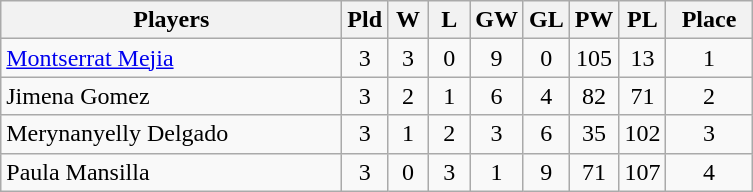<table class=wikitable style="text-align:center">
<tr>
<th width=220>Players</th>
<th width=20>Pld</th>
<th width=20>W</th>
<th width=20>L</th>
<th width=20>GW</th>
<th width=20>GL</th>
<th width=20>PW</th>
<th width=20>PL</th>
<th width=50>Place</th>
</tr>
<tr>
<td align=left> <a href='#'>Montserrat Mejia</a></td>
<td>3</td>
<td>3</td>
<td>0</td>
<td>9</td>
<td>0</td>
<td>105</td>
<td>13</td>
<td>1</td>
</tr>
<tr>
<td align=left> Jimena Gomez</td>
<td>3</td>
<td>2</td>
<td>1</td>
<td>6</td>
<td>4</td>
<td>82</td>
<td>71</td>
<td>2</td>
</tr>
<tr>
<td align=left> Merynanyelly Delgado</td>
<td>3</td>
<td>1</td>
<td>2</td>
<td>3</td>
<td>6</td>
<td>35</td>
<td>102</td>
<td>3</td>
</tr>
<tr>
<td align=left> Paula Mansilla</td>
<td>3</td>
<td>0</td>
<td>3</td>
<td>1</td>
<td>9</td>
<td>71</td>
<td>107</td>
<td>4</td>
</tr>
</table>
